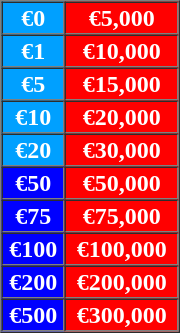<table border=1 cellspacing=0 cellpadding=1 width=120px style="color:white;text-align:center">
<tr>
<td bgcolor="#00A0FF"><strong>€0</strong></td>
<td bgcolor="#FF0000"><strong>€5,000</strong></td>
</tr>
<tr>
<td bgcolor="#00A0FF"><strong>€1</strong></td>
<td bgcolor="#FF0000"><strong>€10,000</strong></td>
</tr>
<tr>
<td bgcolor="#00A0FF"><strong>€5</strong></td>
<td bgcolor="#FF0000"><strong>€15,000</strong></td>
</tr>
<tr>
<td bgcolor="#00A0FF"><strong>€10</strong></td>
<td bgcolor="#FF0000"><strong>€20,000</strong></td>
</tr>
<tr>
<td bgcolor="#00A0FF"><strong>€20</strong></td>
<td bgcolor="#FF0000"><strong>€30,000</strong></td>
</tr>
<tr>
<td bgcolor="#0000FF"><strong>€50</strong></td>
<td bgcolor="#FF0000"><strong>€50,000</strong></td>
</tr>
<tr>
<td bgcolor="#0000FF"><strong>€75</strong></td>
<td bgcolor="#FF0000"><strong>€75,000</strong></td>
</tr>
<tr>
<td bgcolor="#0000FF"><strong>€100</strong></td>
<td bgcolor="#FF0000"><strong>€100,000</strong></td>
</tr>
<tr>
<td bgcolor="#0000FF"><strong>€200</strong></td>
<td bgcolor="#FF0000"><strong>€200,000</strong></td>
</tr>
<tr>
<td bgcolor="#0000FF"><strong>€500</strong></td>
<td bgcolor="#FF0000"><strong>€300,000</strong></td>
</tr>
<tr>
</tr>
</table>
